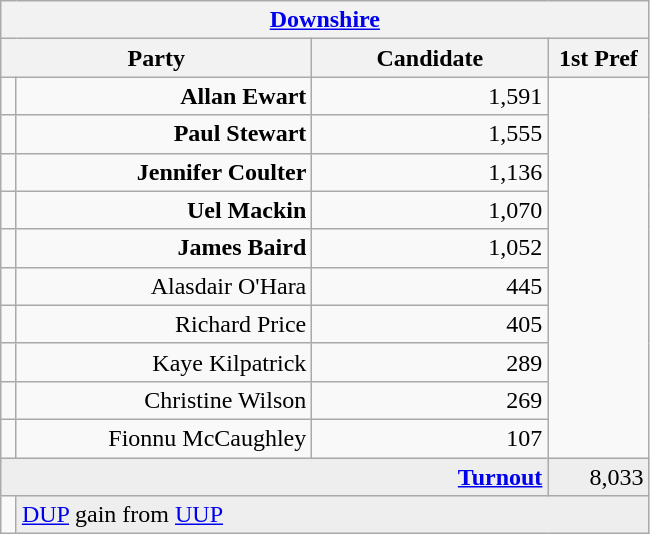<table class="wikitable">
<tr>
<th colspan="4" align="center"><a href='#'>Downshire</a></th>
</tr>
<tr>
<th colspan="2" align="center" width=200>Party</th>
<th width=150>Candidate</th>
<th width=60>1st Pref</th>
</tr>
<tr>
<td></td>
<td align="right"><strong>Allan Ewart</strong></td>
<td align="right">1,591</td>
</tr>
<tr>
<td></td>
<td align="right"><strong>Paul Stewart</strong></td>
<td align="right">1,555</td>
</tr>
<tr>
<td></td>
<td align="right"><strong>Jennifer Coulter</strong></td>
<td align="right">1,136</td>
</tr>
<tr>
<td></td>
<td align="right"><strong>Uel Mackin</strong></td>
<td align="right">1,070</td>
</tr>
<tr>
<td></td>
<td align="right"><strong>James Baird</strong></td>
<td align="right">1,052</td>
</tr>
<tr>
<td></td>
<td align="right">Alasdair O'Hara</td>
<td align="right">445</td>
</tr>
<tr>
<td></td>
<td align="right">Richard Price</td>
<td align="right">405</td>
</tr>
<tr>
<td></td>
<td align="right">Kaye Kilpatrick</td>
<td align="right">289</td>
</tr>
<tr>
<td></td>
<td align="right">Christine Wilson</td>
<td align="right">269</td>
</tr>
<tr>
<td></td>
<td align="right">Fionnu McCaughley</td>
<td align="right">107</td>
</tr>
<tr bgcolor="EEEEEE">
<td colspan=3 align="right"><strong><a href='#'>Turnout</a></strong></td>
<td align="right">8,033</td>
</tr>
<tr>
<td bgcolor=></td>
<td colspan=3 bgcolor="EEEEEE"><a href='#'>DUP</a> gain from <a href='#'>UUP</a></td>
</tr>
</table>
